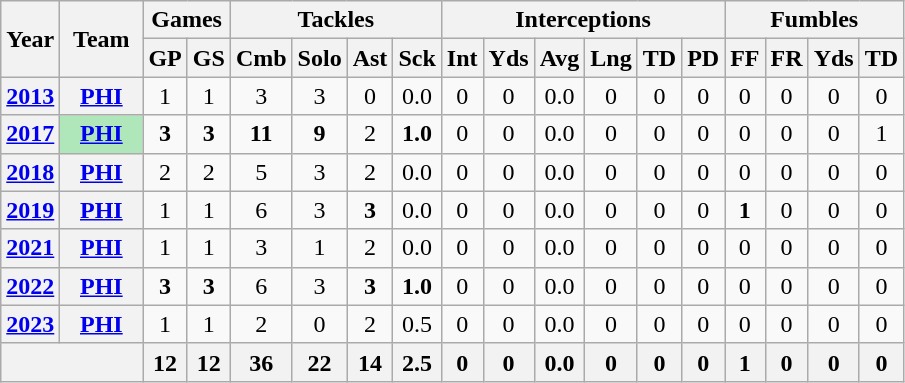<table class="wikitable" style="text-align:center">
<tr>
<th rowspan="2">Year</th>
<th rowspan="2">Team</th>
<th colspan="2">Games</th>
<th colspan="4">Tackles</th>
<th colspan="6">Interceptions</th>
<th colspan="4">Fumbles</th>
</tr>
<tr>
<th>GP</th>
<th>GS</th>
<th>Cmb</th>
<th>Solo</th>
<th>Ast</th>
<th>Sck</th>
<th>Int</th>
<th>Yds</th>
<th>Avg</th>
<th>Lng</th>
<th>TD</th>
<th>PD</th>
<th>FF</th>
<th>FR</th>
<th>Yds</th>
<th>TD</th>
</tr>
<tr>
<th><a href='#'>2013</a></th>
<th><a href='#'>PHI</a></th>
<td>1</td>
<td>1</td>
<td>3</td>
<td>3</td>
<td>0</td>
<td>0.0</td>
<td>0</td>
<td>0</td>
<td>0.0</td>
<td>0</td>
<td>0</td>
<td>0</td>
<td>0</td>
<td>0</td>
<td>0</td>
<td>0</td>
</tr>
<tr>
<th><a href='#'>2017</a></th>
<th style="background:#afe6ba; width:3em;"><a href='#'>PHI</a></th>
<td><strong>3</strong></td>
<td><strong>3</strong></td>
<td><strong>11</strong></td>
<td><strong>9</strong></td>
<td>2</td>
<td><strong>1.0</strong></td>
<td>0</td>
<td>0</td>
<td>0.0</td>
<td>0</td>
<td>0</td>
<td>0</td>
<td>0</td>
<td>0</td>
<td>0</td>
<td>1</td>
</tr>
<tr>
<th><a href='#'>2018</a></th>
<th><a href='#'>PHI</a></th>
<td>2</td>
<td>2</td>
<td>5</td>
<td>3</td>
<td>2</td>
<td>0.0</td>
<td>0</td>
<td>0</td>
<td>0.0</td>
<td>0</td>
<td>0</td>
<td>0</td>
<td>0</td>
<td>0</td>
<td>0</td>
<td>0</td>
</tr>
<tr>
<th><a href='#'>2019</a></th>
<th><a href='#'>PHI</a></th>
<td>1</td>
<td>1</td>
<td>6</td>
<td>3</td>
<td><strong>3</strong></td>
<td>0.0</td>
<td>0</td>
<td>0</td>
<td>0.0</td>
<td>0</td>
<td>0</td>
<td>0</td>
<td><strong>1</strong></td>
<td>0</td>
<td>0</td>
<td>0</td>
</tr>
<tr>
<th><a href='#'>2021</a></th>
<th><a href='#'>PHI</a></th>
<td>1</td>
<td>1</td>
<td>3</td>
<td>1</td>
<td>2</td>
<td>0.0</td>
<td>0</td>
<td>0</td>
<td>0.0</td>
<td>0</td>
<td>0</td>
<td>0</td>
<td>0</td>
<td>0</td>
<td>0</td>
<td>0</td>
</tr>
<tr>
<th><a href='#'>2022</a></th>
<th><a href='#'>PHI</a></th>
<td><strong>3</strong></td>
<td><strong>3</strong></td>
<td>6</td>
<td>3</td>
<td><strong>3</strong></td>
<td><strong>1.0</strong></td>
<td>0</td>
<td>0</td>
<td>0.0</td>
<td>0</td>
<td>0</td>
<td>0</td>
<td>0</td>
<td>0</td>
<td>0</td>
<td>0</td>
</tr>
<tr>
<th><a href='#'>2023</a></th>
<th><a href='#'>PHI</a></th>
<td>1</td>
<td>1</td>
<td>2</td>
<td>0</td>
<td>2</td>
<td>0.5</td>
<td>0</td>
<td>0</td>
<td>0.0</td>
<td>0</td>
<td>0</td>
<td>0</td>
<td>0</td>
<td>0</td>
<td>0</td>
<td>0</td>
</tr>
<tr>
<th colspan="2"></th>
<th>12</th>
<th>12</th>
<th>36</th>
<th>22</th>
<th>14</th>
<th>2.5</th>
<th>0</th>
<th>0</th>
<th>0.0</th>
<th>0</th>
<th>0</th>
<th>0</th>
<th>1</th>
<th>0</th>
<th>0</th>
<th>0</th>
</tr>
</table>
